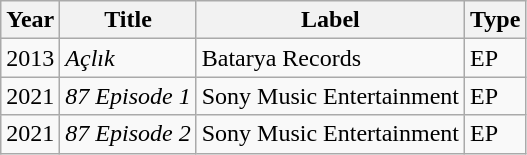<table class="wikitable">
<tr>
<th>Year</th>
<th>Title</th>
<th>Label</th>
<th>Type</th>
</tr>
<tr>
<td>2013</td>
<td><em>Açlık</em></td>
<td>Batarya Records</td>
<td>EP</td>
</tr>
<tr>
<td>2021</td>
<td><em>87 Episode 1</em></td>
<td>Sony Music Entertainment</td>
<td>EP</td>
</tr>
<tr>
<td>2021</td>
<td><em>87 Episode 2</em></td>
<td>Sony Music Entertainment</td>
<td>EP</td>
</tr>
</table>
